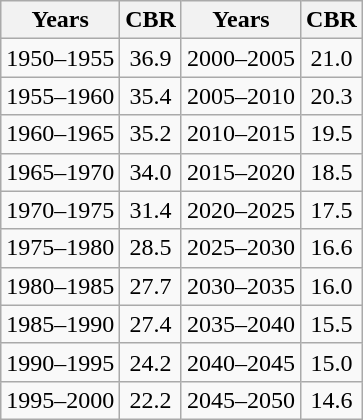<table class="wikitable" style="float:right; margin:0.5em 0 0.5em 1em; text-align:left; clear:both">
<tr>
<th>Years</th>
<th>CBR</th>
<th>Years</th>
<th>CBR</th>
</tr>
<tr>
<td>1950–1955</td>
<td align="center">36.9</td>
<td>2000–2005</td>
<td align="center">21.0</td>
</tr>
<tr>
<td>1955–1960</td>
<td align="center">35.4</td>
<td>2005–2010</td>
<td align="center">20.3</td>
</tr>
<tr>
<td>1960–1965</td>
<td align="center">35.2</td>
<td>2010–2015</td>
<td align="center">19.5</td>
</tr>
<tr>
<td>1965–1970</td>
<td align="center">34.0</td>
<td>2015–2020</td>
<td align="center">18.5</td>
</tr>
<tr>
<td>1970–1975</td>
<td align="center">31.4</td>
<td>2020–2025</td>
<td align="center">17.5</td>
</tr>
<tr>
<td>1975–1980</td>
<td align="center">28.5</td>
<td>2025–2030</td>
<td align="center">16.6</td>
</tr>
<tr>
<td>1980–1985</td>
<td align="center">27.7</td>
<td>2030–2035</td>
<td align="center">16.0</td>
</tr>
<tr>
<td>1985–1990</td>
<td align="center">27.4</td>
<td>2035–2040</td>
<td align="center">15.5</td>
</tr>
<tr>
<td>1990–1995</td>
<td align="center">24.2</td>
<td>2040–2045</td>
<td align="center">15.0</td>
</tr>
<tr>
<td>1995–2000</td>
<td align="center">22.2</td>
<td>2045–2050</td>
<td align="center">14.6</td>
</tr>
</table>
